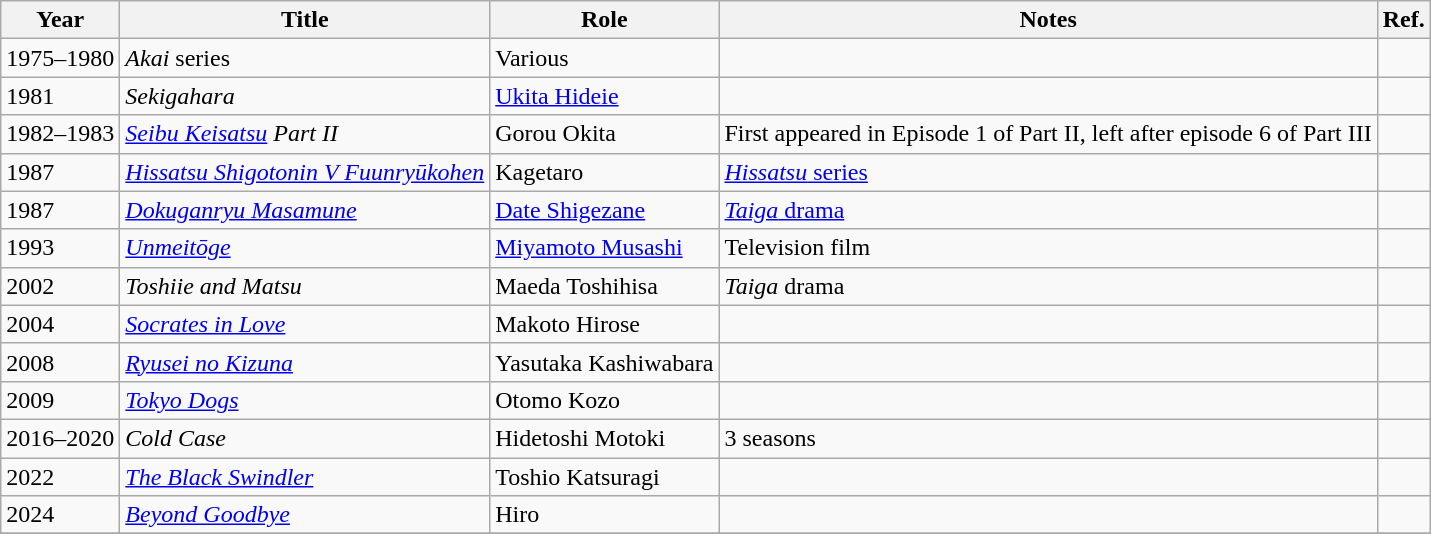<table class="wikitable sortable">
<tr>
<th>Year</th>
<th>Title</th>
<th>Role</th>
<th class="unsortable">Notes</th>
<th class="unsortable">Ref.</th>
</tr>
<tr>
<td>1975–1980</td>
<td><em>Akai</em> series</td>
<td>Various</td>
<td></td>
<td></td>
</tr>
<tr>
<td>1981</td>
<td><em>Sekigahara</em></td>
<td><a href='#'>Ukita Hideie</a></td>
<td></td>
<td></td>
</tr>
<tr>
<td>1982–1983</td>
<td><em><a href='#'>Seibu Keisatsu</a> Part II</em></td>
<td>Gorou Okita</td>
<td>First appeared in Episode 1 of Part II, left after episode 6 of Part III</td>
<td></td>
</tr>
<tr>
<td>1987</td>
<td><em><a href='#'>Hissatsu Shigotonin V Fuunryūkohen</a></em></td>
<td>Kagetaro</td>
<td><a href='#'><em>Hissatsu</em> series</a></td>
<td></td>
</tr>
<tr>
<td>1987</td>
<td><em><a href='#'>Dokuganryu Masamune</a></em></td>
<td><a href='#'>Date Shigezane</a></td>
<td><a href='#'><em>Taiga</em> drama</a></td>
<td></td>
</tr>
<tr>
<td>1993</td>
<td><em><a href='#'>Unmeitōge</a></em></td>
<td><a href='#'>Miyamoto Musashi</a></td>
<td>Television film</td>
<td></td>
</tr>
<tr>
<td>2002</td>
<td><em>Toshiie and Matsu</em></td>
<td>Maeda Toshihisa</td>
<td><em>Taiga</em> drama</td>
<td></td>
</tr>
<tr>
<td>2004</td>
<td><em><a href='#'>Socrates in Love</a></em></td>
<td>Makoto Hirose</td>
<td></td>
<td></td>
</tr>
<tr>
<td>2008</td>
<td><em><a href='#'>Ryusei no Kizuna</a></em></td>
<td>Yasutaka Kashiwabara</td>
<td></td>
<td></td>
</tr>
<tr>
<td>2009</td>
<td><em><a href='#'>Tokyo Dogs</a></em></td>
<td>Otomo Kozo</td>
<td></td>
<td></td>
</tr>
<tr>
<td>2016–2020</td>
<td><em>Cold Case</em></td>
<td>Hidetoshi Motoki</td>
<td>3 seasons</td>
<td></td>
</tr>
<tr>
<td>2022</td>
<td><em><a href='#'>The Black Swindler</a></em></td>
<td>Toshio Katsuragi</td>
<td></td>
<td></td>
</tr>
<tr>
<td>2024</td>
<td><em><a href='#'>Beyond Goodbye</a></em></td>
<td>Hiro</td>
<td></td>
<td></td>
</tr>
<tr>
</tr>
</table>
